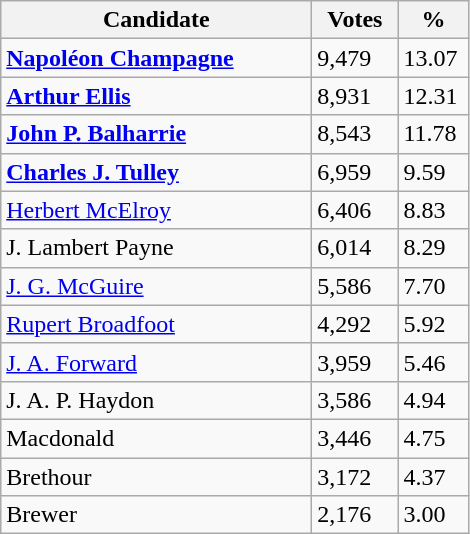<table class="wikitable">
<tr>
<th style="width: 200px">Candidate</th>
<th style="width: 50px">Votes</th>
<th style="width: 40px">%</th>
</tr>
<tr>
<td><strong><a href='#'>Napoléon Champagne</a></strong></td>
<td>9,479</td>
<td>13.07</td>
</tr>
<tr>
<td><strong><a href='#'>Arthur Ellis</a></strong></td>
<td>8,931</td>
<td>12.31</td>
</tr>
<tr>
<td><strong><a href='#'>John P. Balharrie</a></strong></td>
<td>8,543</td>
<td>11.78</td>
</tr>
<tr>
<td><strong><a href='#'>Charles J. Tulley</a></strong></td>
<td>6,959</td>
<td>9.59</td>
</tr>
<tr>
<td><a href='#'>Herbert McElroy</a></td>
<td>6,406</td>
<td>8.83</td>
</tr>
<tr>
<td>J. Lambert Payne</td>
<td>6,014</td>
<td>8.29</td>
</tr>
<tr>
<td><a href='#'>J. G. McGuire</a></td>
<td>5,586</td>
<td>7.70</td>
</tr>
<tr>
<td><a href='#'>Rupert Broadfoot</a></td>
<td>4,292</td>
<td>5.92</td>
</tr>
<tr>
<td><a href='#'>J. A. Forward</a></td>
<td>3,959</td>
<td>5.46</td>
</tr>
<tr>
<td>J. A. P. Haydon</td>
<td>3,586</td>
<td>4.94</td>
</tr>
<tr>
<td>Macdonald</td>
<td>3,446</td>
<td>4.75</td>
</tr>
<tr>
<td>Brethour</td>
<td>3,172</td>
<td>4.37</td>
</tr>
<tr>
<td>Brewer</td>
<td>2,176</td>
<td>3.00</td>
</tr>
</table>
